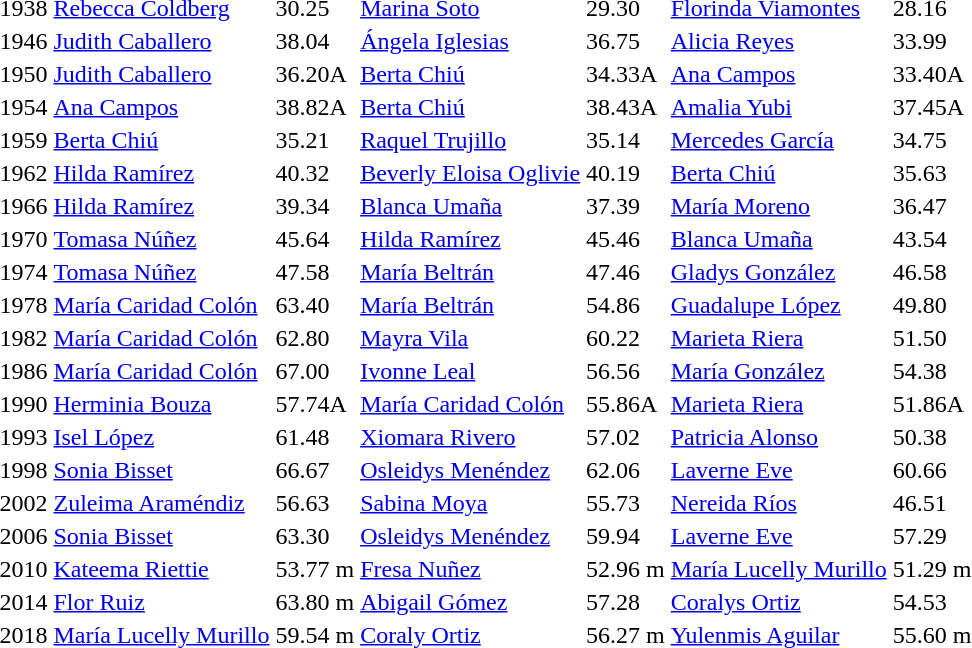<table>
<tr>
<td>1938</td>
<td><a href='#'>Rebecca Coldberg</a><br> </td>
<td>30.25</td>
<td><a href='#'>Marina Soto</a><br> </td>
<td>29.30</td>
<td><a href='#'>Florinda Viamontes</a><br> </td>
<td>28.16</td>
</tr>
<tr>
<td>1946</td>
<td><a href='#'>Judith Caballero</a><br> </td>
<td>38.04</td>
<td><a href='#'>Ángela Iglesias</a><br> </td>
<td>36.75</td>
<td><a href='#'>Alicia Reyes</a><br> </td>
<td>33.99</td>
</tr>
<tr>
<td>1950</td>
<td><a href='#'>Judith Caballero</a><br> </td>
<td>36.20A</td>
<td><a href='#'>Berta Chiú</a><br> </td>
<td>34.33A</td>
<td><a href='#'>Ana Campos</a><br> </td>
<td>33.40A</td>
</tr>
<tr>
<td>1954</td>
<td><a href='#'>Ana Campos</a><br> </td>
<td>38.82A</td>
<td><a href='#'>Berta Chiú</a><br> </td>
<td>38.43A</td>
<td><a href='#'>Amalia Yubi</a><br> </td>
<td>37.45A</td>
</tr>
<tr>
<td>1959</td>
<td><a href='#'>Berta Chiú</a><br> </td>
<td>35.21</td>
<td><a href='#'>Raquel Trujillo</a><br> </td>
<td>35.14</td>
<td><a href='#'>Mercedes García</a><br> </td>
<td>34.75</td>
</tr>
<tr>
<td>1962</td>
<td><a href='#'>Hilda Ramírez</a><br> </td>
<td>40.32</td>
<td><a href='#'>Beverly Eloisa Oglivie</a><br> </td>
<td>40.19</td>
<td><a href='#'>Berta Chiú</a><br> </td>
<td>35.63</td>
</tr>
<tr>
<td>1966</td>
<td><a href='#'>Hilda Ramírez</a><br> </td>
<td>39.34</td>
<td><a href='#'>Blanca Umaña</a><br> </td>
<td>37.39</td>
<td><a href='#'>María Moreno</a><br> </td>
<td>36.47</td>
</tr>
<tr>
<td>1970</td>
<td><a href='#'>Tomasa Núñez</a><br> </td>
<td>45.64</td>
<td><a href='#'>Hilda Ramírez</a><br> </td>
<td>45.46</td>
<td><a href='#'>Blanca Umaña</a><br> </td>
<td>43.54</td>
</tr>
<tr>
<td>1974</td>
<td><a href='#'>Tomasa Núñez</a><br> </td>
<td>47.58</td>
<td><a href='#'>María Beltrán</a><br> </td>
<td>47.46</td>
<td><a href='#'>Gladys González</a><br> </td>
<td>46.58</td>
</tr>
<tr>
<td>1978</td>
<td><a href='#'>María Caridad Colón</a><br> </td>
<td>63.40</td>
<td><a href='#'>María Beltrán</a><br> </td>
<td>54.86</td>
<td><a href='#'>Guadalupe López</a><br> </td>
<td>49.80</td>
</tr>
<tr>
<td>1982</td>
<td><a href='#'>María Caridad Colón</a><br> </td>
<td>62.80</td>
<td><a href='#'>Mayra Vila</a><br> </td>
<td>60.22</td>
<td><a href='#'>Marieta Riera</a><br> </td>
<td>51.50</td>
</tr>
<tr>
<td>1986</td>
<td><a href='#'>María Caridad Colón</a><br> </td>
<td>67.00</td>
<td><a href='#'>Ivonne Leal</a><br> </td>
<td>56.56</td>
<td><a href='#'>María González</a><br> </td>
<td>54.38</td>
</tr>
<tr>
<td>1990</td>
<td><a href='#'>Herminia Bouza</a><br> </td>
<td>57.74A</td>
<td><a href='#'>María Caridad Colón</a><br> </td>
<td>55.86A</td>
<td><a href='#'>Marieta Riera</a><br> </td>
<td>51.86A</td>
</tr>
<tr>
<td>1993</td>
<td><a href='#'>Isel López</a><br> </td>
<td>61.48</td>
<td><a href='#'>Xiomara Rivero</a><br> </td>
<td>57.02</td>
<td><a href='#'>Patricia Alonso</a><br> </td>
<td>50.38</td>
</tr>
<tr>
<td>1998</td>
<td><a href='#'>Sonia Bisset</a><br> </td>
<td>66.67</td>
<td><a href='#'>Osleidys Menéndez</a><br> </td>
<td>62.06</td>
<td><a href='#'>Laverne Eve</a><br> </td>
<td>60.66</td>
</tr>
<tr>
<td>2002</td>
<td><a href='#'>Zuleima Araméndiz</a><br> </td>
<td>56.63</td>
<td><a href='#'>Sabina Moya</a><br> </td>
<td>55.73</td>
<td><a href='#'>Nereida Ríos</a><br> </td>
<td>46.51</td>
</tr>
<tr>
<td>2006</td>
<td><a href='#'>Sonia Bisset</a><br></td>
<td>63.30 <strong></strong></td>
<td><a href='#'>Osleidys Menéndez</a><br></td>
<td>59.94</td>
<td><a href='#'>Laverne Eve</a><br></td>
<td>57.29</td>
</tr>
<tr>
<td>2010</td>
<td><a href='#'>Kateema Riettie</a><br></td>
<td>53.77 m</td>
<td><a href='#'>Fresa Nuñez</a><br></td>
<td>52.96 m</td>
<td><a href='#'>María Lucelly Murillo</a><br></td>
<td>51.29 m</td>
</tr>
<tr>
<td>2014</td>
<td><a href='#'>Flor Ruiz</a><br></td>
<td>63.80 m <strong></strong></td>
<td><a href='#'>Abigail Gómez</a><br></td>
<td>57.28</td>
<td><a href='#'>Coralys Ortiz</a><br></td>
<td>54.53</td>
</tr>
<tr>
<td>2018</td>
<td><a href='#'>María Lucelly Murillo</a><br></td>
<td>59.54 m</td>
<td><a href='#'>Coraly Ortiz</a><br></td>
<td>56.27 m</td>
<td><a href='#'>Yulenmis Aguilar</a><br></td>
<td>55.60 m</td>
</tr>
</table>
